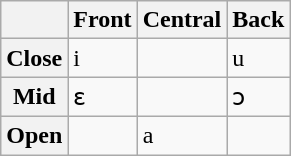<table class="wikitable">
<tr>
<th></th>
<th>Front</th>
<th>Central</th>
<th>Back</th>
</tr>
<tr>
<th>Close</th>
<td>i</td>
<td></td>
<td>u</td>
</tr>
<tr>
<th>Mid</th>
<td>ɛ</td>
<td></td>
<td>ɔ</td>
</tr>
<tr>
<th>Open</th>
<td></td>
<td>a</td>
<td></td>
</tr>
</table>
